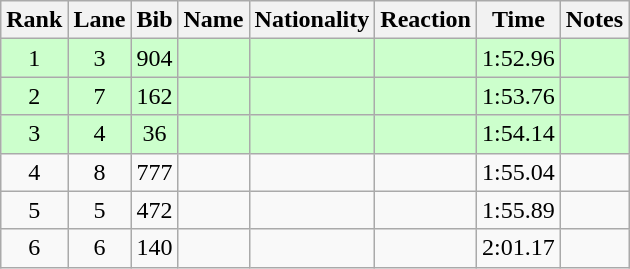<table class="wikitable sortable" style="text-align:center">
<tr>
<th>Rank</th>
<th>Lane</th>
<th>Bib</th>
<th>Name</th>
<th>Nationality</th>
<th>Reaction</th>
<th>Time</th>
<th>Notes</th>
</tr>
<tr bgcolor=ccffcc>
<td>1</td>
<td>3</td>
<td>904</td>
<td align=left></td>
<td align=left></td>
<td></td>
<td>1:52.96</td>
<td><strong></strong></td>
</tr>
<tr bgcolor=ccffcc>
<td>2</td>
<td>7</td>
<td>162</td>
<td align=left></td>
<td align=left></td>
<td></td>
<td>1:53.76</td>
<td><strong></strong></td>
</tr>
<tr bgcolor=ccffcc>
<td>3</td>
<td>4</td>
<td>36</td>
<td align=left></td>
<td align=left></td>
<td></td>
<td>1:54.14</td>
<td><strong></strong></td>
</tr>
<tr>
<td>4</td>
<td>8</td>
<td>777</td>
<td align=left></td>
<td align=left></td>
<td></td>
<td>1:55.04</td>
<td></td>
</tr>
<tr>
<td>5</td>
<td>5</td>
<td>472</td>
<td align=left></td>
<td align=left></td>
<td></td>
<td>1:55.89</td>
<td></td>
</tr>
<tr>
<td>6</td>
<td>6</td>
<td>140</td>
<td align=left></td>
<td align=left></td>
<td></td>
<td>2:01.17</td>
<td></td>
</tr>
</table>
